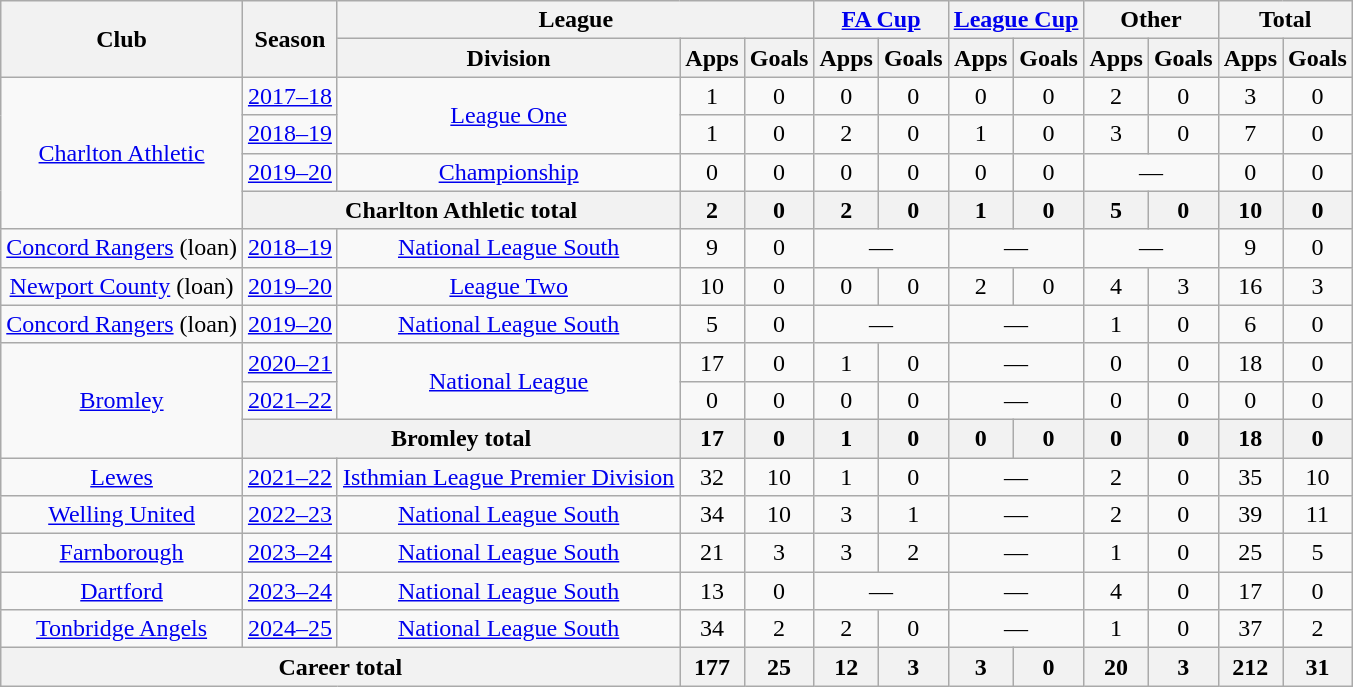<table class=wikitable style="text-align: center;">
<tr>
<th rowspan=2>Club</th>
<th rowspan=2>Season</th>
<th colspan=3>League</th>
<th colspan=2><a href='#'>FA Cup</a></th>
<th colspan=2><a href='#'>League Cup</a></th>
<th colspan=2>Other</th>
<th colspan=2>Total</th>
</tr>
<tr>
<th>Division</th>
<th>Apps</th>
<th>Goals</th>
<th>Apps</th>
<th>Goals</th>
<th>Apps</th>
<th>Goals</th>
<th>Apps</th>
<th>Goals</th>
<th>Apps</th>
<th>Goals</th>
</tr>
<tr>
<td rowspan=4><a href='#'>Charlton Athletic</a></td>
<td><a href='#'>2017–18</a></td>
<td rowspan=2><a href='#'>League One</a></td>
<td>1</td>
<td>0</td>
<td>0</td>
<td>0</td>
<td>0</td>
<td>0</td>
<td>2</td>
<td>0</td>
<td>3</td>
<td>0</td>
</tr>
<tr>
<td><a href='#'>2018–19</a></td>
<td>1</td>
<td>0</td>
<td>2</td>
<td>0</td>
<td>1</td>
<td>0</td>
<td>3</td>
<td>0</td>
<td>7</td>
<td>0</td>
</tr>
<tr>
<td><a href='#'>2019–20</a></td>
<td><a href='#'>Championship</a></td>
<td>0</td>
<td>0</td>
<td>0</td>
<td>0</td>
<td>0</td>
<td>0</td>
<td colspan="2">—</td>
<td>0</td>
<td>0</td>
</tr>
<tr>
<th colspan=2>Charlton Athletic total</th>
<th>2</th>
<th>0</th>
<th>2</th>
<th>0</th>
<th>1</th>
<th>0</th>
<th>5</th>
<th>0</th>
<th>10</th>
<th>0</th>
</tr>
<tr>
<td><a href='#'>Concord Rangers</a> (loan)</td>
<td><a href='#'>2018–19</a></td>
<td><a href='#'>National League South</a></td>
<td>9</td>
<td>0</td>
<td colspan="2">—</td>
<td colspan="2">—</td>
<td colspan="2">—</td>
<td>9</td>
<td>0</td>
</tr>
<tr>
<td><a href='#'>Newport County</a> (loan)</td>
<td><a href='#'>2019–20</a></td>
<td><a href='#'>League Two</a></td>
<td>10</td>
<td>0</td>
<td>0</td>
<td>0</td>
<td>2</td>
<td>0</td>
<td>4</td>
<td>3</td>
<td>16</td>
<td>3</td>
</tr>
<tr>
<td><a href='#'>Concord Rangers</a> (loan)</td>
<td><a href='#'>2019–20</a></td>
<td><a href='#'>National League South</a></td>
<td>5</td>
<td>0</td>
<td colspan="2">—</td>
<td colspan="2">—</td>
<td>1</td>
<td>0</td>
<td>6</td>
<td>0</td>
</tr>
<tr>
<td rowspan=3><a href='#'>Bromley</a></td>
<td><a href='#'>2020–21</a></td>
<td rowspan=2><a href='#'>National League</a></td>
<td>17</td>
<td>0</td>
<td>1</td>
<td>0</td>
<td colspan="2">—</td>
<td>0</td>
<td>0</td>
<td>18</td>
<td>0</td>
</tr>
<tr>
<td><a href='#'>2021–22</a></td>
<td>0</td>
<td>0</td>
<td>0</td>
<td>0</td>
<td colspan="2">—</td>
<td>0</td>
<td>0</td>
<td>0</td>
<td>0</td>
</tr>
<tr>
<th colspan=2>Bromley total</th>
<th>17</th>
<th>0</th>
<th>1</th>
<th>0</th>
<th>0</th>
<th>0</th>
<th>0</th>
<th>0</th>
<th>18</th>
<th>0</th>
</tr>
<tr>
<td><a href='#'>Lewes</a></td>
<td><a href='#'>2021–22</a></td>
<td><a href='#'>Isthmian League Premier Division</a></td>
<td>32</td>
<td>10</td>
<td>1</td>
<td>0</td>
<td colspan="2">—</td>
<td>2</td>
<td>0</td>
<td>35</td>
<td>10</td>
</tr>
<tr>
<td><a href='#'>Welling United</a></td>
<td><a href='#'>2022–23</a></td>
<td><a href='#'>National League South</a></td>
<td>34</td>
<td>10</td>
<td>3</td>
<td>1</td>
<td colspan="2">—</td>
<td>2</td>
<td>0</td>
<td>39</td>
<td>11</td>
</tr>
<tr>
<td><a href='#'>Farnborough</a></td>
<td><a href='#'>2023–24</a></td>
<td><a href='#'>National League South</a></td>
<td>21</td>
<td>3</td>
<td>3</td>
<td>2</td>
<td colspan="2">—</td>
<td>1</td>
<td>0</td>
<td>25</td>
<td>5</td>
</tr>
<tr>
<td><a href='#'>Dartford</a></td>
<td><a href='#'>2023–24</a></td>
<td><a href='#'>National League South</a></td>
<td>13</td>
<td>0</td>
<td colspan="2">—</td>
<td colspan="2">—</td>
<td>4</td>
<td>0</td>
<td>17</td>
<td>0</td>
</tr>
<tr>
<td><a href='#'>Tonbridge Angels</a></td>
<td><a href='#'>2024–25</a></td>
<td><a href='#'>National League South</a></td>
<td>34</td>
<td>2</td>
<td>2</td>
<td>0</td>
<td colspan="2">—</td>
<td>1</td>
<td>0</td>
<td>37</td>
<td>2</td>
</tr>
<tr>
<th colspan=3>Career total</th>
<th>177</th>
<th>25</th>
<th>12</th>
<th>3</th>
<th>3</th>
<th>0</th>
<th>20</th>
<th>3</th>
<th>212</th>
<th>31</th>
</tr>
</table>
